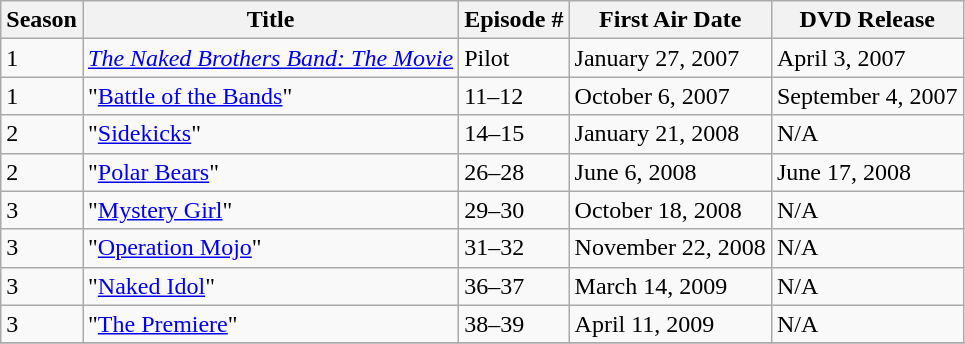<table class="sortable wikitable">
<tr>
<th>Season</th>
<th>Title</th>
<th>Episode #</th>
<th>First Air Date</th>
<th>DVD Release</th>
</tr>
<tr>
<td>1</td>
<td><em><a href='#'>The Naked Brothers Band: The Movie</a></em></td>
<td>Pilot</td>
<td>January 27, 2007</td>
<td>April 3, 2007</td>
</tr>
<tr>
<td>1</td>
<td>"<a href='#'>Battle of the Bands</a>"</td>
<td>11–12</td>
<td>October 6, 2007</td>
<td>September 4, 2007</td>
</tr>
<tr>
<td>2</td>
<td>"<a href='#'>Sidekicks</a>"</td>
<td>14–15</td>
<td>January 21, 2008</td>
<td>N/A</td>
</tr>
<tr>
<td>2</td>
<td>"<a href='#'>Polar Bears</a>"</td>
<td>26–28</td>
<td>June 6, 2008</td>
<td>June 17, 2008</td>
</tr>
<tr>
<td>3</td>
<td>"<a href='#'>Mystery Girl</a>"</td>
<td>29–30</td>
<td>October 18, 2008</td>
<td>N/A</td>
</tr>
<tr>
<td>3</td>
<td>"<a href='#'>Operation Mojo</a>"</td>
<td>31–32</td>
<td>November 22, 2008</td>
<td>N/A</td>
</tr>
<tr>
<td>3</td>
<td>"<a href='#'>Naked Idol</a>"</td>
<td>36–37</td>
<td>March 14, 2009</td>
<td>N/A</td>
</tr>
<tr>
<td>3</td>
<td>"<a href='#'>The Premiere</a>"</td>
<td>38–39</td>
<td>April 11, 2009</td>
<td>N/A</td>
</tr>
<tr>
</tr>
</table>
